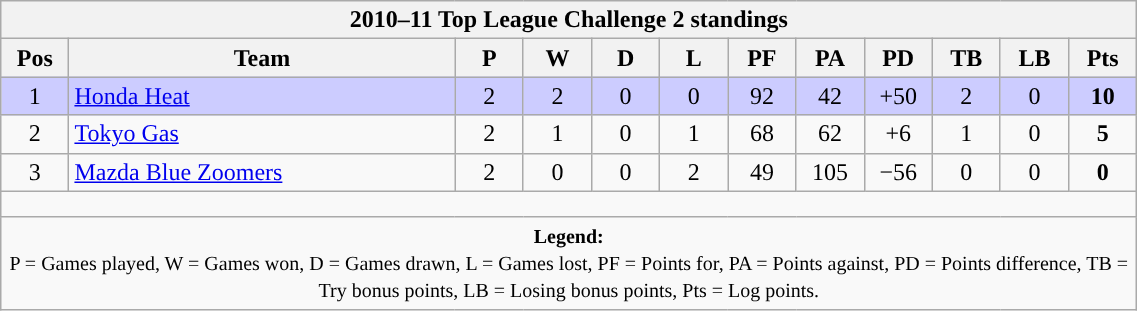<table class="wikitable" style="text-align:center; font-size:100%; width:60%;">
<tr>
<th colspan="100%" cellpadding="0" cellspacing="0"><strong>2010–11 Top League Challenge 2 standings</strong></th>
</tr>
<tr>
<th style="width:6%;">Pos</th>
<th style="width:34%;">Team</th>
<th style="width:6%;">P</th>
<th style="width:6%;">W</th>
<th style="width:6%;">D</th>
<th style="width:6%;">L</th>
<th style="width:6%;">PF</th>
<th style="width:6%;">PA</th>
<th style="width:6%;">PD</th>
<th style="width:6%;">TB</th>
<th style="width:6%;">LB</th>
<th style="width:6%;">Pts<br></th>
</tr>
<tr style="background:#CCCCFF;">
<td>1</td>
<td style="text-align:left;"><a href='#'>Honda Heat</a></td>
<td>2</td>
<td>2</td>
<td>0</td>
<td>0</td>
<td>92</td>
<td>42</td>
<td>+50</td>
<td>2</td>
<td>0</td>
<td><strong>10</strong></td>
</tr>
<tr>
<td>2</td>
<td style="text-align:left;"><a href='#'>Tokyo Gas</a></td>
<td>2</td>
<td>1</td>
<td>0</td>
<td>1</td>
<td>68</td>
<td>62</td>
<td>+6</td>
<td>1</td>
<td>0</td>
<td><strong>5</strong></td>
</tr>
<tr>
<td>3</td>
<td style="text-align:left;"><a href='#'>Mazda Blue Zoomers</a></td>
<td>2</td>
<td>0</td>
<td>0</td>
<td>2</td>
<td>49</td>
<td>105</td>
<td>−56</td>
<td>0</td>
<td>0</td>
<td><strong>0</strong></td>
</tr>
<tr>
<td colspan="100%" style="height:10px;"></td>
</tr>
<tr>
<td colspan="100%"><small><strong>Legend:</strong> <br> P = Games played, W = Games won, D = Games drawn, L = Games lost, PF = Points for, PA = Points against, PD = Points difference, TB = Try bonus points, LB = Losing bonus points, Pts = Log points.</small></td>
</tr>
</table>
